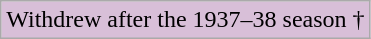<table class="wikitable">
<tr>
<td style="background-color:#D8BFD8;">Withdrew after the 1937–38 season †</td>
</tr>
</table>
